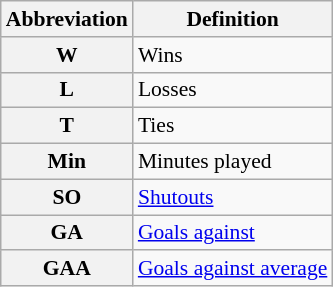<table class="wikitable" style="font-size:90%;">
<tr>
<th scope="col">Abbreviation</th>
<th scope="col">Definition</th>
</tr>
<tr>
<th scope="row">W</th>
<td>Wins</td>
</tr>
<tr>
<th scope="row">L</th>
<td>Losses</td>
</tr>
<tr>
<th scope="row">T</th>
<td>Ties</td>
</tr>
<tr>
<th scope="row">Min</th>
<td>Minutes played</td>
</tr>
<tr>
<th scope="row">SO</th>
<td><a href='#'>Shutouts</a></td>
</tr>
<tr>
<th scope="row">GA</th>
<td><a href='#'>Goals against</a></td>
</tr>
<tr>
<th scope="row">GAA</th>
<td><a href='#'>Goals against average</a></td>
</tr>
</table>
